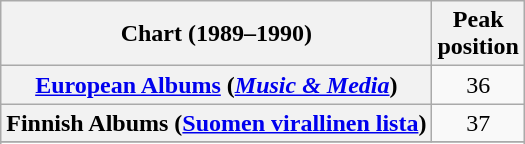<table class="wikitable sortable plainrowheaders" style="text-align:center">
<tr>
<th scope="col">Chart (1989–1990)</th>
<th scope="col">Peak<br>position</th>
</tr>
<tr>
<th scope="row"><a href='#'>European Albums</a> (<em><a href='#'>Music & Media</a></em>)</th>
<td>36</td>
</tr>
<tr>
<th scope="row">Finnish Albums (<a href='#'>Suomen virallinen lista</a>)</th>
<td>37</td>
</tr>
<tr>
</tr>
<tr>
</tr>
<tr>
</tr>
</table>
